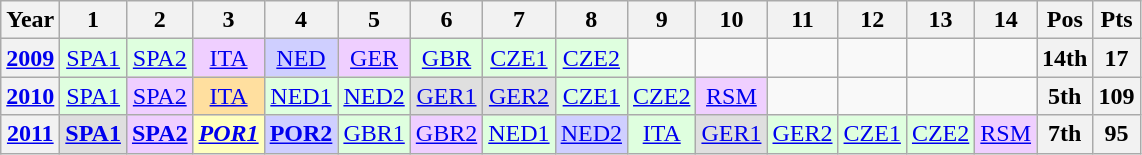<table class="wikitable" style="text-align:center;">
<tr>
<th>Year</th>
<th>1</th>
<th>2</th>
<th>3</th>
<th>4</th>
<th>5</th>
<th>6</th>
<th>7</th>
<th>8</th>
<th>9</th>
<th>10</th>
<th>11</th>
<th>12</th>
<th>13</th>
<th>14</th>
<th>Pos</th>
<th>Pts</th>
</tr>
<tr>
<th><a href='#'>2009</a></th>
<td style="background:#dfffdf;"><a href='#'>SPA1</a><br></td>
<td style="background:#dfffdf;"><a href='#'>SPA2</a><br></td>
<td style="background:#efcfff;"><a href='#'>ITA</a><br></td>
<td style="background:#cfcfff;"><a href='#'>NED</a><br></td>
<td style="background:#efcfff;"><a href='#'>GER</a><br></td>
<td style="background:#dfffdf;"><a href='#'>GBR</a><br></td>
<td style="background:#dfffdf;"><a href='#'>CZE1</a><br></td>
<td style="background:#dfffdf;"><a href='#'>CZE2</a><br></td>
<td></td>
<td></td>
<td></td>
<td></td>
<td></td>
<td></td>
<th>14th</th>
<th>17</th>
</tr>
<tr>
<th><a href='#'>2010</a></th>
<td style="background:#dfffdf;"><a href='#'>SPA1</a><br></td>
<td style="background:#efcfff;"><a href='#'>SPA2</a><br></td>
<td style="background:#ffdf9f;"><a href='#'>ITA</a><br></td>
<td style="background:#dfffdf;"><a href='#'>NED1</a><br></td>
<td style="background:#dfffdf;"><a href='#'>NED2</a><br></td>
<td style="background:#dfdfdf;"><a href='#'>GER1</a><br></td>
<td style="background:#dfdfdf;"><a href='#'>GER2</a><br></td>
<td style="background:#dfffdf;"><a href='#'>CZE1</a><br></td>
<td style="background:#dfffdf;"><a href='#'>CZE2</a><br></td>
<td style="background:#efcfff;"><a href='#'>RSM</a><br></td>
<td></td>
<td></td>
<td></td>
<td></td>
<th>5th</th>
<th>109</th>
</tr>
<tr>
<th><a href='#'>2011</a></th>
<td style="background:#dfdfdf;"><strong><a href='#'>SPA1</a></strong><br></td>
<td style="background:#efcfff;"><strong><a href='#'>SPA2</a></strong><br></td>
<td style="background:#ffffbf;"><strong><em><a href='#'>POR1</a></em></strong><br></td>
<td style="background:#cfcfff;"><strong><a href='#'>POR2</a></strong><br></td>
<td style="background:#dfffdf;"><a href='#'>GBR1</a><br></td>
<td style="background:#efcfff;"><a href='#'>GBR2</a><br></td>
<td style="background:#dfffdf;"><a href='#'>NED1</a><br></td>
<td style="background:#cfcfff;"><a href='#'>NED2</a><br></td>
<td style="background:#dfffdf;"><a href='#'>ITA</a><br></td>
<td style="background:#dfdfdf;"><a href='#'>GER1</a><br></td>
<td style="background:#dfffdf;"><a href='#'>GER2</a><br></td>
<td style="background:#dfffdf;"><a href='#'>CZE1</a><br></td>
<td style="background:#dfffdf;"><a href='#'>CZE2</a><br></td>
<td style="background:#efcfff;"><a href='#'>RSM</a><br></td>
<th>7th</th>
<th>95</th>
</tr>
</table>
